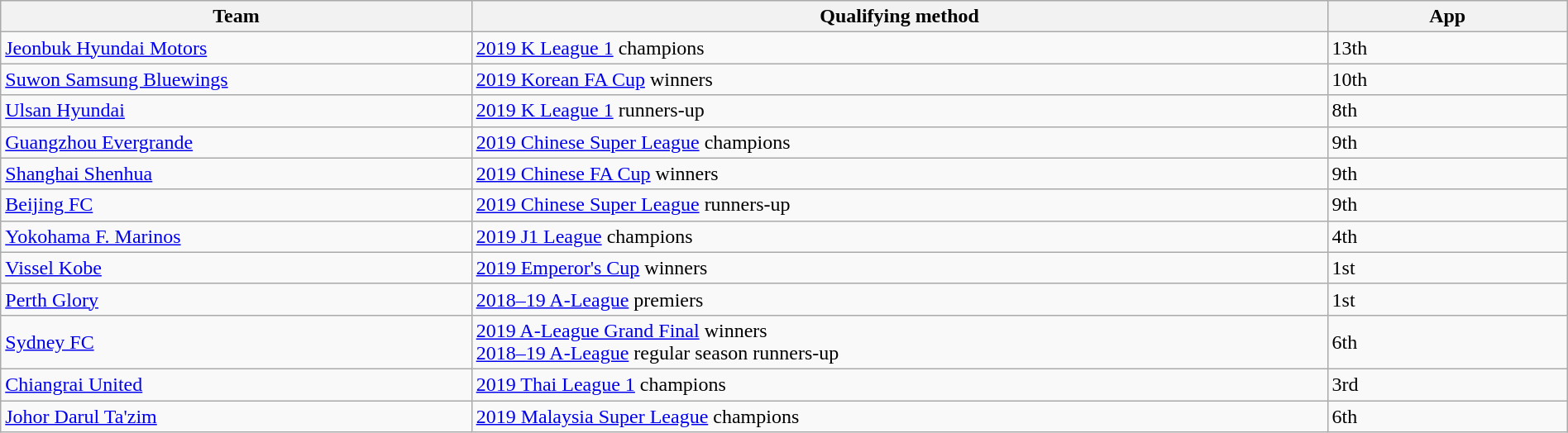<table class="wikitable" style="table-layout:fixed;width:100%;">
<tr>
<th width=30%>Team</th>
<th width=55%>Qualifying method</th>
<th width=15%>App </th>
</tr>
<tr>
<td> <a href='#'>Jeonbuk Hyundai Motors</a></td>
<td><a href='#'>2019 K League 1</a> champions</td>
<td>13th </td>
</tr>
<tr>
<td> <a href='#'>Suwon Samsung Bluewings</a></td>
<td><a href='#'>2019 Korean FA Cup</a> winners</td>
<td>10th </td>
</tr>
<tr>
<td> <a href='#'>Ulsan Hyundai</a></td>
<td><a href='#'>2019 K League 1</a> runners-up</td>
<td>8th </td>
</tr>
<tr>
<td> <a href='#'>Guangzhou Evergrande</a></td>
<td><a href='#'>2019 Chinese Super League</a> champions</td>
<td>9th </td>
</tr>
<tr>
<td> <a href='#'>Shanghai Shenhua</a></td>
<td><a href='#'>2019 Chinese FA Cup</a> winners</td>
<td>9th </td>
</tr>
<tr>
<td> <a href='#'>Beijing FC</a></td>
<td><a href='#'>2019 Chinese Super League</a> runners-up</td>
<td>9th </td>
</tr>
<tr>
<td> <a href='#'>Yokohama F. Marinos</a></td>
<td><a href='#'>2019 J1 League</a> champions</td>
<td>4th </td>
</tr>
<tr>
<td> <a href='#'>Vissel Kobe</a></td>
<td><a href='#'>2019 Emperor's Cup</a> winners</td>
<td>1st</td>
</tr>
<tr>
<td> <a href='#'>Perth Glory</a></td>
<td><a href='#'>2018–19 A-League</a> premiers</td>
<td>1st</td>
</tr>
<tr>
<td> <a href='#'>Sydney FC</a></td>
<td><a href='#'>2019 A-League Grand Final</a> winners<br><a href='#'>2018–19 A-League</a> regular season runners-up</td>
<td>6th </td>
</tr>
<tr>
<td> <a href='#'>Chiangrai United</a></td>
<td><a href='#'>2019 Thai League 1</a> champions</td>
<td>3rd </td>
</tr>
<tr>
<td> <a href='#'>Johor Darul Ta'zim</a></td>
<td><a href='#'>2019 Malaysia Super League</a> champions</td>
<td>6th </td>
</tr>
</table>
